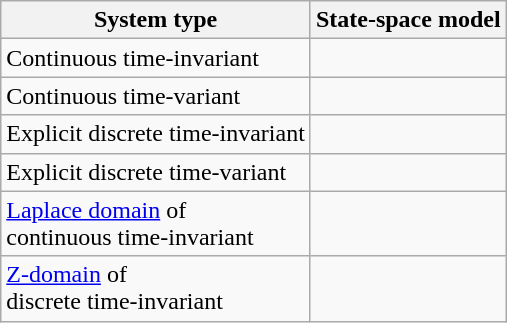<table class="wikitable">
<tr valign="top">
<th>System type</th>
<th>State-space model</th>
</tr>
<tr valign="top">
<td>Continuous time-invariant</td>
<td><br></td>
</tr>
<tr valign="top">
<td>Continuous time-variant</td>
<td><br></td>
</tr>
<tr valign="top">
<td>Explicit discrete time-invariant</td>
<td><br></td>
</tr>
<tr valign="top">
<td>Explicit discrete time-variant</td>
<td><br></td>
</tr>
<tr valign="top">
<td><a href='#'>Laplace domain</a> of<br>continuous time-invariant</td>
<td><br></td>
</tr>
<tr valign="top">
<td><a href='#'>Z-domain</a> of<br>discrete time-invariant</td>
<td><br></td>
</tr>
</table>
